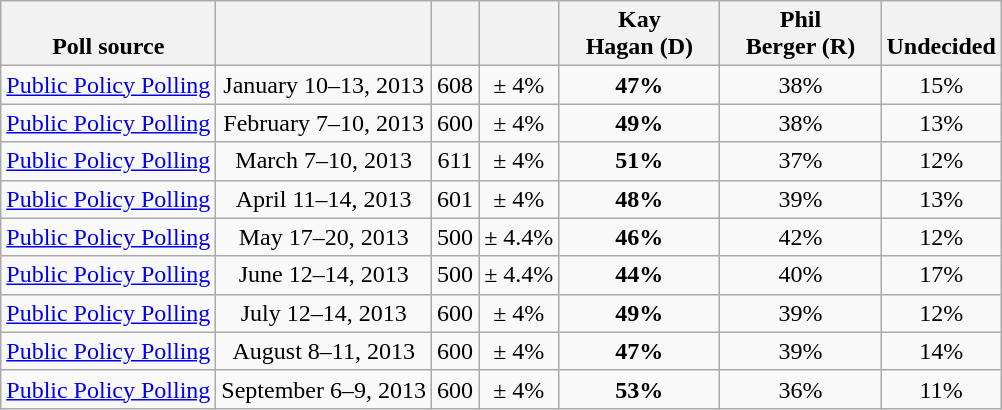<table class="wikitable" style="text-align:center">
<tr valign= bottom>
<th>Poll source</th>
<th></th>
<th></th>
<th></th>
<th style="width:100px;">Kay<br>Hagan (D)</th>
<th style="width:100px;">Phil<br>Berger (R)</th>
<th>Undecided</th>
</tr>
<tr>
<td align=left><a href='#'>Public Policy Polling</a></td>
<td>January 10–13, 2013</td>
<td>608</td>
<td>± 4%</td>
<td><strong>47%</strong></td>
<td>38%</td>
<td>15%</td>
</tr>
<tr>
<td align=left><a href='#'>Public Policy Polling</a></td>
<td>February 7–10, 2013</td>
<td>600</td>
<td>± 4%</td>
<td><strong>49%</strong></td>
<td>38%</td>
<td>13%</td>
</tr>
<tr>
<td align=left><a href='#'>Public Policy Polling</a></td>
<td>March 7–10, 2013</td>
<td>611</td>
<td>± 4%</td>
<td><strong>51%</strong></td>
<td>37%</td>
<td>12%</td>
</tr>
<tr>
<td align=left><a href='#'>Public Policy Polling</a></td>
<td>April 11–14, 2013</td>
<td>601</td>
<td>± 4%</td>
<td><strong>48%</strong></td>
<td>39%</td>
<td>13%</td>
</tr>
<tr>
<td align=left><a href='#'>Public Policy Polling</a></td>
<td>May 17–20, 2013</td>
<td>500</td>
<td>± 4.4%</td>
<td><strong>46%</strong></td>
<td>42%</td>
<td>12%</td>
</tr>
<tr>
<td align=left><a href='#'>Public Policy Polling</a></td>
<td>June 12–14, 2013</td>
<td>500</td>
<td>± 4.4%</td>
<td><strong>44%</strong></td>
<td>40%</td>
<td>17%</td>
</tr>
<tr>
<td align=left><a href='#'>Public Policy Polling</a></td>
<td>July 12–14, 2013</td>
<td>600</td>
<td>± 4%</td>
<td><strong>49%</strong></td>
<td>39%</td>
<td>12%</td>
</tr>
<tr>
<td align=left><a href='#'>Public Policy Polling</a></td>
<td>August 8–11, 2013</td>
<td>600</td>
<td>± 4%</td>
<td><strong>47%</strong></td>
<td>39%</td>
<td>14%</td>
</tr>
<tr>
<td align=left><a href='#'>Public Policy Polling</a></td>
<td>September 6–9, 2013</td>
<td>600</td>
<td>± 4%</td>
<td><strong>53%</strong></td>
<td>36%</td>
<td>11%</td>
</tr>
</table>
